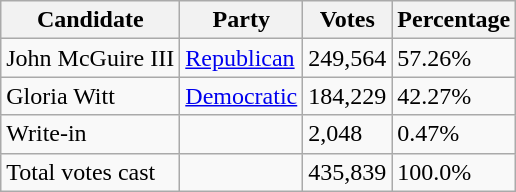<table class="wikitable">
<tr valign="bottom">
<th>Candidate</th>
<th>Party</th>
<th>Votes</th>
<th>Percentage</th>
</tr>
<tr>
<td>John McGuire III</td>
<td><a href='#'>Republican</a></td>
<td>249,564</td>
<td>57.26%</td>
</tr>
<tr>
<td>Gloria Witt</td>
<td><a href='#'>Democratic</a></td>
<td>184,229</td>
<td>42.27%</td>
</tr>
<tr>
<td>Write-in</td>
<td></td>
<td>2,048</td>
<td>0.47%</td>
</tr>
<tr>
<td>Total votes cast</td>
<td></td>
<td>435,839</td>
<td>100.0%</td>
</tr>
</table>
